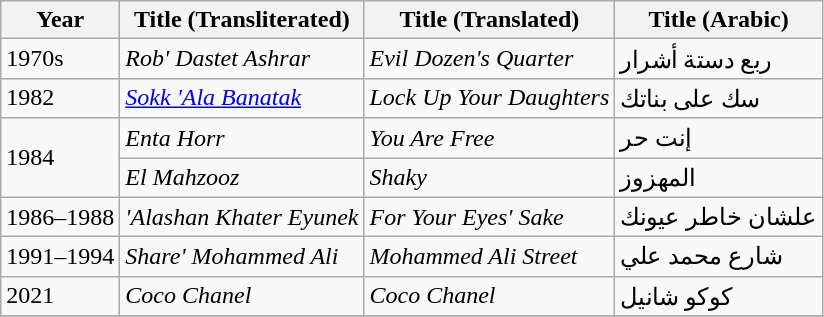<table class="wikitable">
<tr>
<th>Year</th>
<th>Title (Transliterated)</th>
<th>Title (Translated)</th>
<th>Title (Arabic)</th>
</tr>
<tr>
<td>1970s</td>
<td><em>Rob' Dastet Ashrar</em></td>
<td><em>Evil Dozen's Quarter</em></td>
<td>ربع دستة أشرار</td>
</tr>
<tr>
<td>1982</td>
<td><em><a href='#'>Sokk 'Ala Banatak</a></em></td>
<td><em>Lock Up Your Daughters</em></td>
<td>سك على بناتك</td>
</tr>
<tr>
<td rowspan="2">1984</td>
<td><em>Enta Horr</em></td>
<td><em>You Are Free</em></td>
<td>إنت حر</td>
</tr>
<tr>
<td><em>El Mahzooz</em></td>
<td><em>Shaky</em></td>
<td>المهزوز</td>
</tr>
<tr>
<td>1986–1988</td>
<td><em>'Alashan Khater Eyunek</em></td>
<td><em>For Your Eyes' Sake</em></td>
<td>علشان خاطر عيونك</td>
</tr>
<tr>
<td>1991–1994</td>
<td><em>Share' Mohammed Ali</em></td>
<td><em>Mohammed Ali Street</em></td>
<td>شارع محمد علي</td>
</tr>
<tr>
<td>2021</td>
<td><em>Coco Chanel</em></td>
<td><em>Coco Chanel</em></td>
<td>كوكو شانيل</td>
</tr>
<tr>
</tr>
</table>
